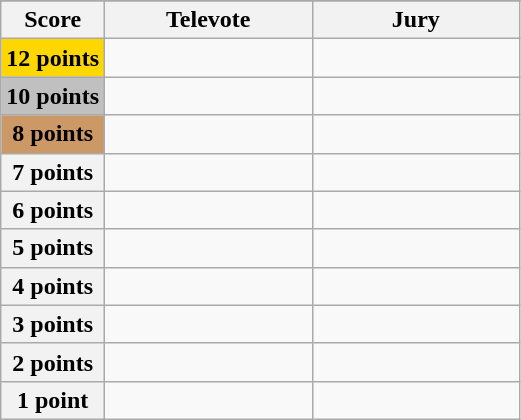<table class="wikitable">
<tr>
</tr>
<tr>
<th scope="col" width="20%">Score</th>
<th scope="col" width="40%">Televote</th>
<th scope="col" width="40%">Jury</th>
</tr>
<tr>
<th scope="row" style="background:gold">12 points</th>
<td></td>
<td></td>
</tr>
<tr>
<th scope="row" style="background:silver">10 points</th>
<td></td>
<td></td>
</tr>
<tr>
<th scope="row" style="background:#CC9966">8 points</th>
<td></td>
<td></td>
</tr>
<tr>
<th scope="row">7 points</th>
<td></td>
<td></td>
</tr>
<tr>
<th scope="row">6 points</th>
<td></td>
<td></td>
</tr>
<tr>
<th scope="row">5 points</th>
<td></td>
<td></td>
</tr>
<tr>
<th scope="row">4 points</th>
<td></td>
<td></td>
</tr>
<tr>
<th scope="row">3 points</th>
<td></td>
<td></td>
</tr>
<tr>
<th scope="row">2 points</th>
<td></td>
<td></td>
</tr>
<tr>
<th scope="row">1 point</th>
<td></td>
<td></td>
</tr>
</table>
